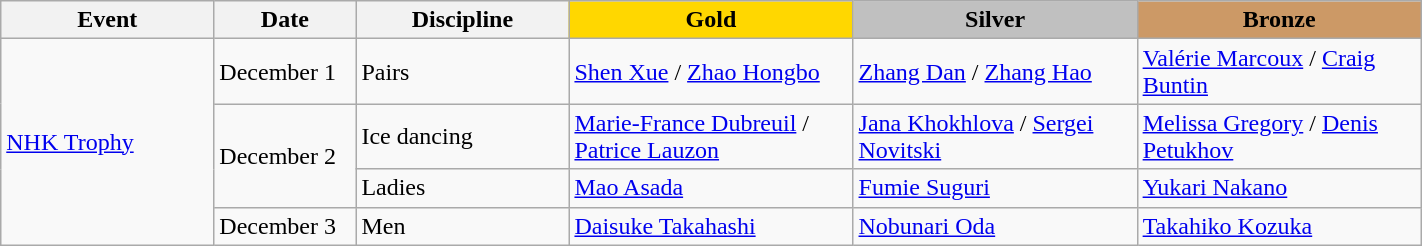<table class="wikitable" width="75%">
<tr>
<th width="15%">Event</th>
<th width="10%">Date</th>
<th width="15%">Discipline</th>
<td width = "20%" align="center" bgcolor="gold"><strong>Gold</strong></td>
<td width = "20%" align="center" bgcolor="silver"><strong>Silver</strong></td>
<td width = "20%" align="center" bgcolor="cc9966"><strong>Bronze</strong></td>
</tr>
<tr>
<td rowspan = 4> <a href='#'>NHK Trophy</a></td>
<td>December 1</td>
<td>Pairs</td>
<td> <a href='#'>Shen Xue</a> / <a href='#'>Zhao Hongbo</a></td>
<td> <a href='#'>Zhang Dan</a> / <a href='#'>Zhang Hao</a></td>
<td> <a href='#'>Valérie Marcoux</a> / <a href='#'>Craig Buntin</a></td>
</tr>
<tr>
<td rowspan = 2>December 2</td>
<td>Ice dancing</td>
<td> <a href='#'>Marie-France Dubreuil</a> / <a href='#'>Patrice Lauzon</a></td>
<td> <a href='#'>Jana Khokhlova</a> / <a href='#'>Sergei Novitski</a></td>
<td> <a href='#'>Melissa Gregory</a> / <a href='#'>Denis Petukhov</a></td>
</tr>
<tr>
<td>Ladies</td>
<td> <a href='#'>Mao Asada</a></td>
<td> <a href='#'>Fumie Suguri</a></td>
<td> <a href='#'>Yukari Nakano</a></td>
</tr>
<tr>
<td>December 3</td>
<td>Men</td>
<td> <a href='#'>Daisuke Takahashi</a></td>
<td> <a href='#'>Nobunari Oda</a></td>
<td> <a href='#'>Takahiko Kozuka</a></td>
</tr>
</table>
